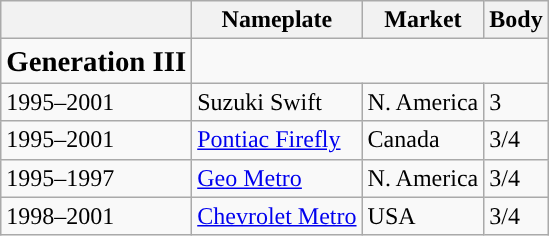<table class="wikitable" style="right; margin-left: 4em; margin-right:">
<tr>
<th></th>
<th>Nameplate</th>
<th>Market</th>
<th>Body</th>
</tr>
<tr>
<td><big><strong>Generation III</strong></big></td>
</tr>
<tr>
<td>1995–2001</td>
<td>Suzuki Swift</td>
<td>N. America</td>
<td>3</td>
</tr>
<tr>
<td>1995–2001</td>
<td><a href='#'>Pontiac Firefly</a></td>
<td>Canada</td>
<td>3/4</td>
</tr>
<tr>
<td>1995–1997</td>
<td><a href='#'>Geo Metro</a></td>
<td>N. America</td>
<td>3/4</td>
</tr>
<tr>
<td>1998–2001</td>
<td><a href='#'>Chevrolet Metro</a></td>
<td>USA</td>
<td>3/4</td>
</tr>
</table>
